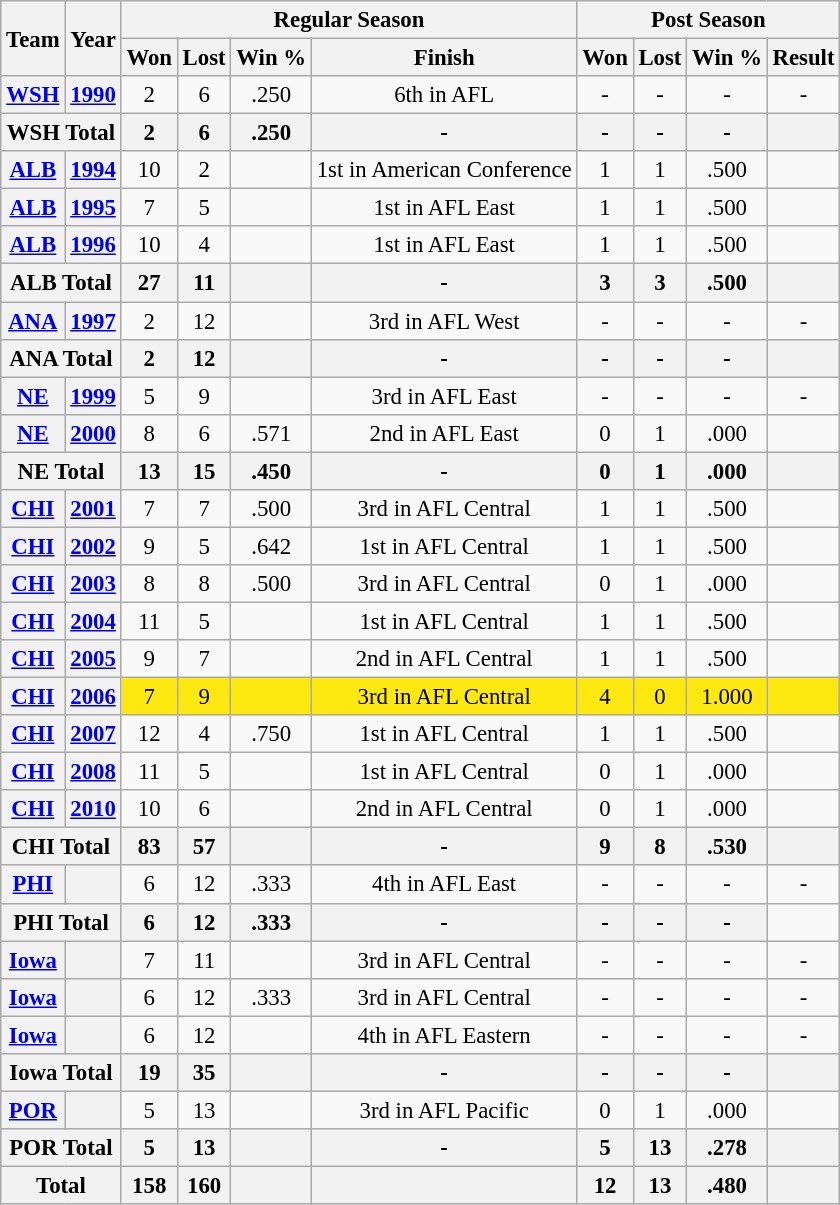<table class="wikitable" style="font-size: 95%; text-align:center;">
<tr>
<th rowspan="2">Team</th>
<th rowspan="2">Year</th>
<th colspan="4">Regular Season</th>
<th colspan="4">Post Season</th>
</tr>
<tr>
<th>Won</th>
<th>Lost</th>
<th>Win %</th>
<th>Finish</th>
<th>Won</th>
<th>Lost</th>
<th>Win %</th>
<th>Result</th>
</tr>
<tr>
<th><a href='#'>WSH</a></th>
<th><a href='#'>1990</a></th>
<td>2</td>
<td>6</td>
<td>.250</td>
<td>6th in AFL</td>
<td>-</td>
<td>-</td>
<td>-</td>
<td>-</td>
</tr>
<tr>
<th colspan="2">WSH Total</th>
<th>2</th>
<th>6</th>
<th>.250</th>
<th>-</th>
<th>-</th>
<th>-</th>
<th>-</th>
<th></th>
</tr>
<tr>
<th><a href='#'>ALB</a></th>
<th><a href='#'>1994</a></th>
<td>10</td>
<td>2</td>
<td></td>
<td>1st in American Conference</td>
<td>1</td>
<td>1</td>
<td>.500</td>
<td></td>
</tr>
<tr>
<th><a href='#'>ALB</a></th>
<th><a href='#'>1995</a></th>
<td>7</td>
<td>5</td>
<td></td>
<td>1st in AFL East</td>
<td>1</td>
<td>1</td>
<td>.500</td>
<td></td>
</tr>
<tr>
<th><a href='#'>ALB</a></th>
<th><a href='#'>1996</a></th>
<td>10</td>
<td>4</td>
<td></td>
<td>1st in AFL East</td>
<td>1</td>
<td>1</td>
<td>.500</td>
<td></td>
</tr>
<tr>
<th colspan="2">ALB Total</th>
<th>27</th>
<th>11</th>
<th></th>
<th>-</th>
<th>3</th>
<th>3</th>
<th>.500</th>
<th></th>
</tr>
<tr>
<th><a href='#'>ANA</a></th>
<th><a href='#'>1997</a></th>
<td>2</td>
<td>12</td>
<td></td>
<td>3rd in AFL West</td>
<td>-</td>
<td>-</td>
<td>-</td>
<td>-</td>
</tr>
<tr>
<th colspan="2">ANA Total</th>
<th>2</th>
<th>12</th>
<th></th>
<th>-</th>
<th>-</th>
<th>-</th>
<th>-</th>
<th></th>
</tr>
<tr>
<th><a href='#'>NE</a></th>
<th><a href='#'>1999</a></th>
<td>5</td>
<td>9</td>
<td></td>
<td>3rd in AFL East</td>
<td>-</td>
<td>-</td>
<td>-</td>
<td>-</td>
</tr>
<tr>
<th><a href='#'>NE</a></th>
<th><a href='#'>2000</a></th>
<td>8</td>
<td>6</td>
<td>.571</td>
<td>2nd in AFL East</td>
<td>0</td>
<td>1</td>
<td>.000</td>
<td></td>
</tr>
<tr>
<th colspan="2">NE Total</th>
<th>13</th>
<th>15</th>
<th>.450</th>
<th>-</th>
<th>0</th>
<th>1</th>
<th>.000</th>
<th></th>
</tr>
<tr>
<th><a href='#'>CHI</a></th>
<th><a href='#'>2001</a></th>
<td>7</td>
<td>7</td>
<td>.500</td>
<td>3rd in AFL Central</td>
<td>1</td>
<td>1</td>
<td>.500</td>
<td></td>
</tr>
<tr>
<th><a href='#'>CHI</a></th>
<th><a href='#'>2002</a></th>
<td>9</td>
<td>5</td>
<td>.642</td>
<td>1st in AFL Central</td>
<td>1</td>
<td>1</td>
<td>.500</td>
<td></td>
</tr>
<tr>
<th><a href='#'>CHI</a></th>
<th><a href='#'>2003</a></th>
<td>8</td>
<td>8</td>
<td>.500</td>
<td>3rd in AFL Central</td>
<td>0</td>
<td>1</td>
<td>.000</td>
<td></td>
</tr>
<tr>
<th><a href='#'>CHI</a></th>
<th><a href='#'>2004</a></th>
<td>11</td>
<td>5</td>
<td></td>
<td>1st in AFL Central</td>
<td>1</td>
<td>1</td>
<td>.500</td>
<td></td>
</tr>
<tr>
<th><a href='#'>CHI</a></th>
<th><a href='#'>2005</a></th>
<td>9</td>
<td>7</td>
<td></td>
<td>2nd in AFL Central</td>
<td>1</td>
<td>1</td>
<td>.500</td>
<td></td>
</tr>
<tr ! style="background:#FDE910;">
<th><a href='#'>CHI</a></th>
<th><a href='#'>2006</a></th>
<td>7</td>
<td>9</td>
<td></td>
<td>3rd in AFL Central</td>
<td>4</td>
<td>0</td>
<td>1.000</td>
<td></td>
</tr>
<tr>
<th><a href='#'>CHI</a></th>
<th><a href='#'>2007</a></th>
<td>12</td>
<td>4</td>
<td>.750</td>
<td>1st in AFL Central</td>
<td>1</td>
<td>1</td>
<td>.500</td>
<td></td>
</tr>
<tr>
<th><a href='#'>CHI</a></th>
<th><a href='#'>2008</a></th>
<td>11</td>
<td>5</td>
<td></td>
<td>1st in AFL Central</td>
<td>0</td>
<td>1</td>
<td>.000</td>
<td></td>
</tr>
<tr>
<th><a href='#'>CHI</a></th>
<th><a href='#'>2010</a></th>
<td>10</td>
<td>6</td>
<td></td>
<td>2nd in AFL Central</td>
<td>0</td>
<td>1</td>
<td>.000</td>
<td></td>
</tr>
<tr>
<th colspan="2">CHI Total</th>
<th>83</th>
<th>57</th>
<th></th>
<th>-</th>
<th>9</th>
<th>8</th>
<th>.530</th>
<th></th>
</tr>
<tr>
<th><a href='#'>PHI</a></th>
<th></th>
<td>6</td>
<td>12</td>
<td>.333</td>
<td>4th in AFL East</td>
<td>-</td>
<td>-</td>
<td>-</td>
<td>-</td>
</tr>
<tr>
<th colspan="2">PHI Total</th>
<th>6</th>
<th>12</th>
<th>.333</th>
<th>-</th>
<th>-</th>
<th>-</th>
<th>-</th>
</tr>
<tr>
<th><a href='#'>Iowa</a></th>
<th></th>
<td>7</td>
<td>11</td>
<td></td>
<td>3rd in AFL Central</td>
<td>-</td>
<td>-</td>
<td>-</td>
<td>-</td>
</tr>
<tr>
<th><a href='#'>Iowa</a></th>
<th></th>
<td>6</td>
<td>12</td>
<td>.333</td>
<td>3rd in AFL Central</td>
<td>-</td>
<td>-</td>
<td>-</td>
<td>-</td>
</tr>
<tr>
<th><a href='#'>Iowa</a></th>
<th></th>
<td>6</td>
<td>12</td>
<td></td>
<td>4th in AFL Eastern</td>
<td>-</td>
<td>-</td>
<td>-</td>
<td>-</td>
</tr>
<tr>
<th colspan="2">Iowa Total</th>
<th>19</th>
<th>35</th>
<th></th>
<th>-</th>
<th>-</th>
<th>-</th>
<th>-</th>
<th></th>
</tr>
<tr>
<th><a href='#'>POR</a></th>
<th></th>
<td>5</td>
<td>13</td>
<td></td>
<td>3rd in AFL Pacific</td>
<td>0</td>
<td>1</td>
<td>.000</td>
<td></td>
</tr>
<tr>
<th colspan="2">POR Total</th>
<th>5</th>
<th>13</th>
<th></th>
<th>-</th>
<th>5</th>
<th>13</th>
<th>.278</th>
<th></th>
</tr>
<tr>
<th colspan="2">Total</th>
<th>158</th>
<th>160</th>
<th></th>
<th></th>
<th>12</th>
<th>13</th>
<th>.480</th>
<th></th>
</tr>
</table>
